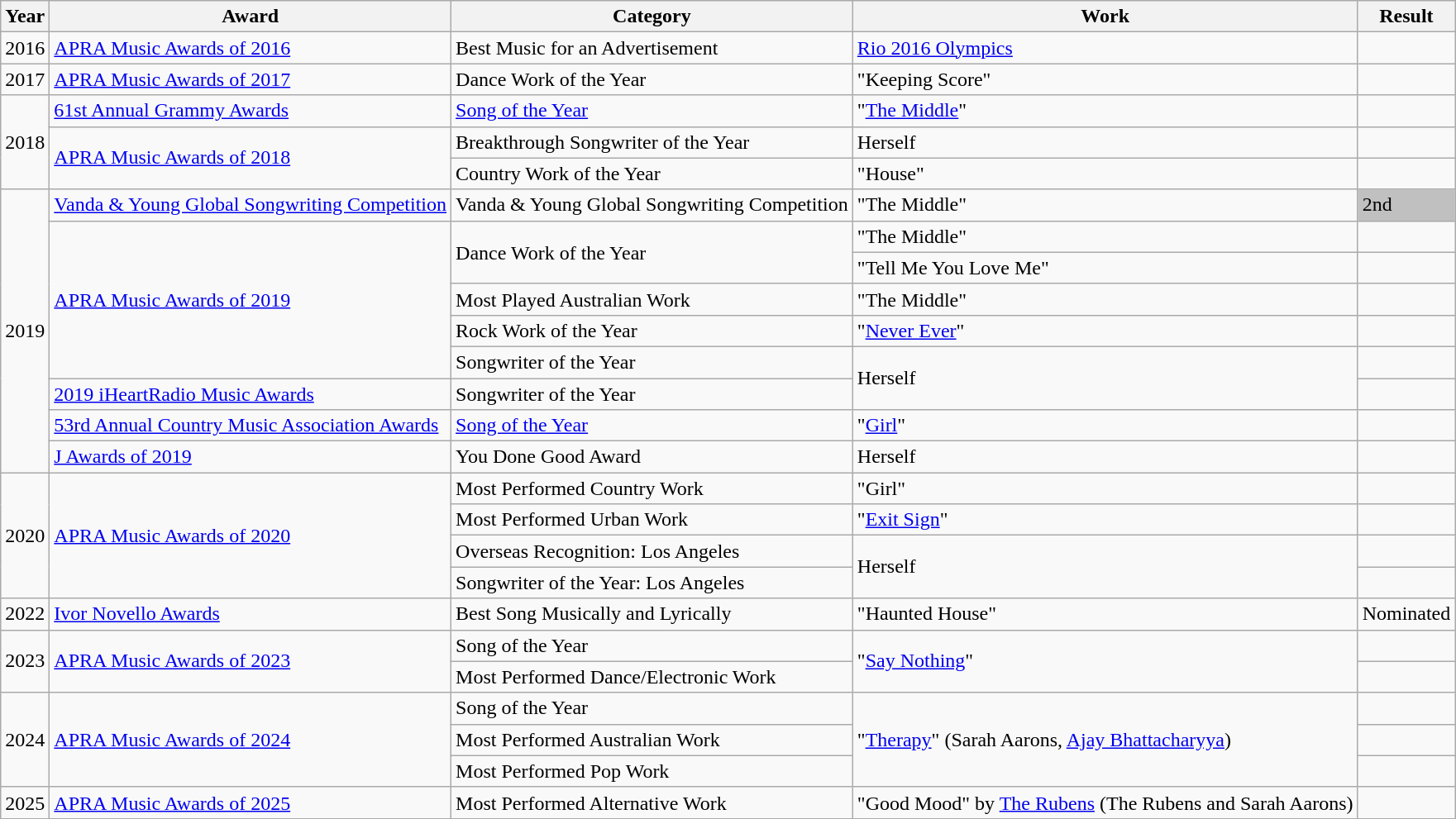<table class="wikitable">
<tr>
<th>Year</th>
<th>Award</th>
<th>Category</th>
<th>Work</th>
<th>Result</th>
</tr>
<tr>
<td style="text-align:center;">2016</td>
<td><a href='#'>APRA Music Awards of 2016</a></td>
<td>Best Music for an Advertisement</td>
<td><a href='#'>Rio 2016 Olympics</a></td>
<td></td>
</tr>
<tr>
<td style="text-align:center;">2017</td>
<td><a href='#'>APRA Music Awards of 2017</a></td>
<td>Dance Work of the Year</td>
<td>"Keeping Score"</td>
<td></td>
</tr>
<tr>
<td rowspan="3" style="text-align:center;">2018</td>
<td><a href='#'>61st Annual Grammy Awards</a></td>
<td><a href='#'>Song of the Year</a></td>
<td>"<a href='#'>The Middle</a>"</td>
<td></td>
</tr>
<tr>
<td rowspan="2"><a href='#'>APRA Music Awards of 2018</a></td>
<td>Breakthrough Songwriter of the Year</td>
<td>Herself</td>
<td></td>
</tr>
<tr>
<td>Country Work of the Year</td>
<td>"House"</td>
<td></td>
</tr>
<tr>
<td rowspan="9" style="text-align:center;">2019</td>
<td><a href='#'>Vanda & Young Global Songwriting Competition</a></td>
<td>Vanda & Young Global Songwriting Competition</td>
<td>"The Middle"</td>
<td style="background:silver;">2nd</td>
</tr>
<tr>
<td rowspan="5"><a href='#'>APRA Music Awards of 2019</a></td>
<td rowspan="2">Dance Work of the Year</td>
<td>"The Middle"</td>
<td></td>
</tr>
<tr>
<td>"Tell Me You Love Me"</td>
<td></td>
</tr>
<tr>
<td>Most Played Australian Work</td>
<td>"The Middle"</td>
<td></td>
</tr>
<tr>
<td>Rock Work of the Year</td>
<td>"<a href='#'>Never Ever</a>"</td>
<td></td>
</tr>
<tr>
<td>Songwriter of the Year</td>
<td rowspan="2">Herself</td>
<td></td>
</tr>
<tr>
<td><a href='#'>2019 iHeartRadio Music Awards</a></td>
<td>Songwriter of the Year</td>
<td></td>
</tr>
<tr>
<td><a href='#'>53rd Annual Country Music Association Awards</a></td>
<td><a href='#'>Song of the Year</a></td>
<td>"<a href='#'>Girl</a>"</td>
<td></td>
</tr>
<tr>
<td><a href='#'>J Awards of 2019</a></td>
<td>You Done Good Award</td>
<td>Herself</td>
<td></td>
</tr>
<tr>
<td rowspan="4" style="text-align:center;">2020</td>
<td rowspan="4"><a href='#'>APRA Music Awards of 2020</a></td>
<td>Most Performed Country Work</td>
<td>"Girl"</td>
<td></td>
</tr>
<tr>
<td>Most Performed Urban Work</td>
<td>"<a href='#'>Exit Sign</a>"</td>
<td></td>
</tr>
<tr>
<td>Overseas Recognition: Los Angeles</td>
<td rowspan="2">Herself</td>
<td></td>
</tr>
<tr>
<td>Songwriter of the Year: Los Angeles</td>
<td></td>
</tr>
<tr>
<td>2022</td>
<td><a href='#'>Ivor Novello Awards</a></td>
<td>Best Song Musically and Lyrically</td>
<td>"Haunted House"</td>
<td>Nominated</td>
</tr>
<tr>
<td rowspan="2" style="text-align:center;">2023</td>
<td rowspan="2"><a href='#'>APRA Music Awards of 2023</a></td>
<td>Song of the Year</td>
<td rowspan="2">"<a href='#'>Say Nothing</a>"</td>
<td></td>
</tr>
<tr>
<td>Most Performed Dance/Electronic Work</td>
<td></td>
</tr>
<tr>
<td rowspan="3">2024</td>
<td rowspan="3"><a href='#'>APRA Music Awards of 2024</a></td>
<td>Song of the Year</td>
<td rowspan="3">"<a href='#'>Therapy</a>" (Sarah Aarons, <a href='#'>Ajay Bhattacharyya</a>)</td>
<td></td>
</tr>
<tr>
<td>Most Performed Australian Work</td>
<td></td>
</tr>
<tr>
<td>Most Performed Pop Work</td>
<td></td>
</tr>
<tr>
<td rowspan="1">2025</td>
<td rowspan="1"><a href='#'>APRA Music Awards of 2025</a></td>
<td>Most Performed Alternative Work</td>
<td rowspan="2">"Good Mood" by <a href='#'>The Rubens</a> (The Rubens and Sarah Aarons)</td>
<td></td>
</tr>
<tr>
</tr>
</table>
